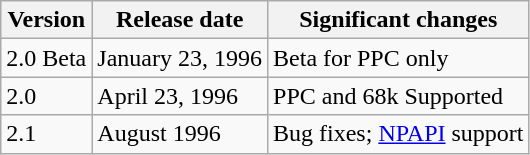<table class="wikitable">
<tr>
<th>Version</th>
<th>Release date</th>
<th>Significant changes</th>
</tr>
<tr>
<td>2.0 Beta</td>
<td>January 23, 1996</td>
<td>Beta for PPC only</td>
</tr>
<tr>
<td>2.0</td>
<td>April 23, 1996</td>
<td>PPC and 68k Supported</td>
</tr>
<tr>
<td>2.1</td>
<td>August 1996</td>
<td>Bug fixes; <a href='#'>NPAPI</a> support</td>
</tr>
</table>
